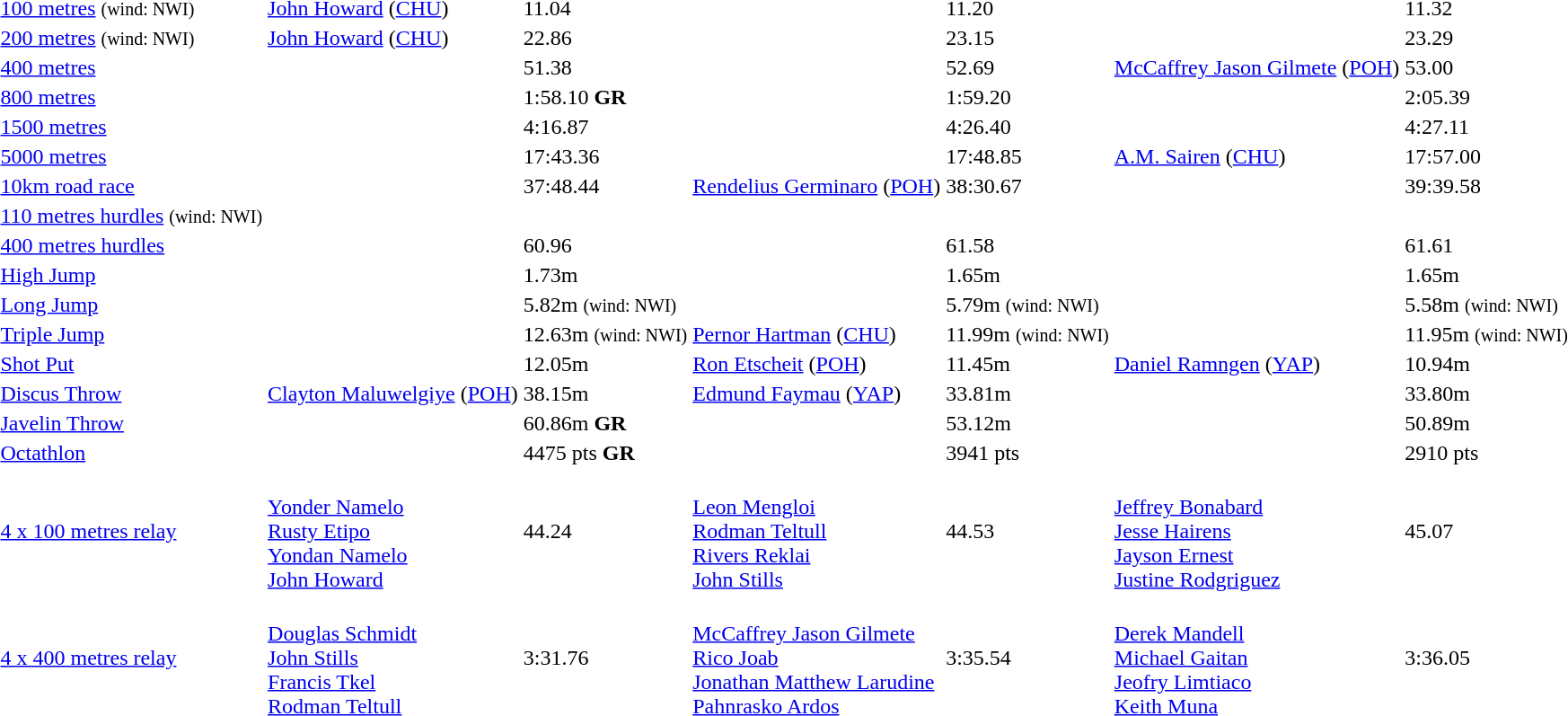<table>
<tr>
<td><a href='#'>100 metres</a>  <small>(wind: NWI)</small></td>
<td> <a href='#'>John Howard</a> (<a href='#'>CHU</a>)</td>
<td>11.04</td>
<td></td>
<td>11.20</td>
<td></td>
<td>11.32</td>
</tr>
<tr>
<td><a href='#'>200 metres</a> <small>(wind: NWI)</small></td>
<td> <a href='#'>John Howard</a> (<a href='#'>CHU</a>)</td>
<td>22.86</td>
<td></td>
<td>23.15</td>
<td></td>
<td>23.29</td>
</tr>
<tr>
<td><a href='#'>400 metres</a></td>
<td></td>
<td>51.38</td>
<td></td>
<td>52.69</td>
<td> <a href='#'>McCaffrey Jason Gilmete</a> (<a href='#'>POH</a>)</td>
<td>53.00</td>
</tr>
<tr>
<td><a href='#'>800 metres</a></td>
<td></td>
<td>1:58.10 <strong>GR</strong></td>
<td></td>
<td>1:59.20</td>
<td></td>
<td>2:05.39</td>
</tr>
<tr>
<td><a href='#'>1500 metres</a></td>
<td></td>
<td>4:16.87</td>
<td></td>
<td>4:26.40</td>
<td></td>
<td>4:27.11</td>
</tr>
<tr>
<td><a href='#'>5000 metres</a></td>
<td></td>
<td>17:43.36</td>
<td></td>
<td>17:48.85</td>
<td> <a href='#'>A.M. Sairen</a> (<a href='#'>CHU</a>)</td>
<td>17:57.00</td>
</tr>
<tr>
<td><a href='#'>10km road race</a></td>
<td></td>
<td>37:48.44</td>
<td> <a href='#'>Rendelius Germinaro</a> (<a href='#'>POH</a>)</td>
<td>38:30.67</td>
<td></td>
<td>39:39.58</td>
</tr>
<tr>
<td><a href='#'>110 metres hurdles</a> <small>(wind: NWI)</small></td>
<td></td>
<td></td>
<td></td>
<td></td>
<td></td>
<td></td>
</tr>
<tr>
<td><a href='#'>400 metres hurdles</a></td>
<td></td>
<td>60.96</td>
<td></td>
<td>61.58</td>
<td></td>
<td>61.61</td>
</tr>
<tr>
<td><a href='#'>High Jump</a></td>
<td></td>
<td>1.73m</td>
<td></td>
<td>1.65m</td>
<td></td>
<td>1.65m</td>
</tr>
<tr>
<td><a href='#'>Long Jump</a></td>
<td></td>
<td>5.82m <small>(wind: NWI)</small></td>
<td></td>
<td>5.79m <small>(wind: NWI)</small></td>
<td></td>
<td>5.58m <small>(wind: NWI)</small></td>
</tr>
<tr>
<td><a href='#'>Triple Jump</a></td>
<td></td>
<td>12.63m <small>(wind: NWI)</small></td>
<td> <a href='#'>Pernor Hartman</a> (<a href='#'>CHU</a>)</td>
<td>11.99m <small>(wind: NWI)</small></td>
<td></td>
<td>11.95m <small>(wind: NWI)</small></td>
</tr>
<tr>
<td><a href='#'>Shot Put</a></td>
<td></td>
<td>12.05m</td>
<td> <a href='#'>Ron Etscheit</a> (<a href='#'>POH</a>)</td>
<td>11.45m</td>
<td> <a href='#'>Daniel Ramngen</a> (<a href='#'>YAP</a>)</td>
<td>10.94m</td>
</tr>
<tr>
<td><a href='#'>Discus Throw</a></td>
<td> <a href='#'>Clayton Maluwelgiye</a> (<a href='#'>POH</a>)</td>
<td>38.15m</td>
<td> <a href='#'>Edmund Faymau</a> (<a href='#'>YAP</a>)</td>
<td>33.81m</td>
<td></td>
<td>33.80m</td>
</tr>
<tr>
<td><a href='#'>Javelin Throw</a></td>
<td></td>
<td>60.86m <strong>GR</strong></td>
<td></td>
<td>53.12m</td>
<td></td>
<td>50.89m</td>
</tr>
<tr>
<td><a href='#'>Octathlon</a></td>
<td></td>
<td>4475 pts <strong>GR</strong></td>
<td></td>
<td>3941 pts</td>
<td></td>
<td>2910 pts</td>
</tr>
<tr>
<td><a href='#'>4 x 100 metres relay</a></td>
<td> <br> <a href='#'>Yonder Namelo</a> <br> <a href='#'>Rusty Etipo</a> <br> <a href='#'>Yondan Namelo</a> <br> <a href='#'>John Howard</a></td>
<td>44.24</td>
<td> <br> <a href='#'>Leon Mengloi</a> <br> <a href='#'>Rodman Teltull</a> <br> <a href='#'>Rivers Reklai</a> <br> <a href='#'>John Stills</a></td>
<td>44.53</td>
<td> <br> <a href='#'>Jeffrey Bonabard</a> <br> <a href='#'>Jesse Hairens</a> <br> <a href='#'>Jayson Ernest</a> <br> <a href='#'>Justine Rodgriguez</a></td>
<td>45.07</td>
</tr>
<tr>
<td><a href='#'>4 x 400 metres relay</a></td>
<td> <br> <a href='#'>Douglas Schmidt</a> <br> <a href='#'>John Stills</a> <br> <a href='#'>Francis Tkel</a> <br> <a href='#'>Rodman Teltull</a></td>
<td>3:31.76</td>
<td> <br> <a href='#'>McCaffrey Jason Gilmete</a> <br> <a href='#'>Rico Joab</a> <br> <a href='#'>Jonathan Matthew Larudine</a> <br> <a href='#'>Pahnrasko Ardos</a></td>
<td>3:35.54</td>
<td> <br> <a href='#'>Derek Mandell</a> <br> <a href='#'>Michael Gaitan</a> <br> <a href='#'>Jeofry Limtiaco</a> <br> <a href='#'>Keith Muna</a></td>
<td>3:36.05</td>
</tr>
</table>
